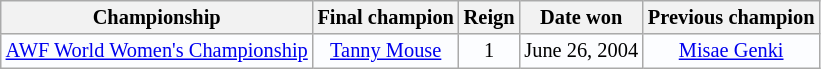<table class="wikitable" style="text-align:center; background:#fcfdff; font-size:85%;">
<tr>
<th>Championship</th>
<th>Final champion</th>
<th>Reign</th>
<th>Date won</th>
<th>Previous champion</th>
</tr>
<tr>
<td><a href='#'>AWF World Women's Championship</a></td>
<td><a href='#'>Tanny Mouse</a></td>
<td>1</td>
<td>June 26, 2004</td>
<td><a href='#'>Misae Genki</a></td>
</tr>
</table>
